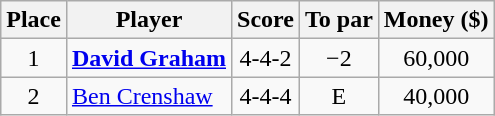<table class="wikitable">
<tr>
<th>Place</th>
<th>Player</th>
<th>Score</th>
<th>To par</th>
<th>Money ($)</th>
</tr>
<tr>
<td align=center>1</td>
<td> <strong><a href='#'>David Graham</a></strong></td>
<td align=center>4-4-2</td>
<td align=center>−2</td>
<td align=center>60,000</td>
</tr>
<tr>
<td align=center>2</td>
<td> <a href='#'>Ben Crenshaw</a></td>
<td align=center>4-4-4</td>
<td align=center>E</td>
<td align=center>40,000</td>
</tr>
</table>
